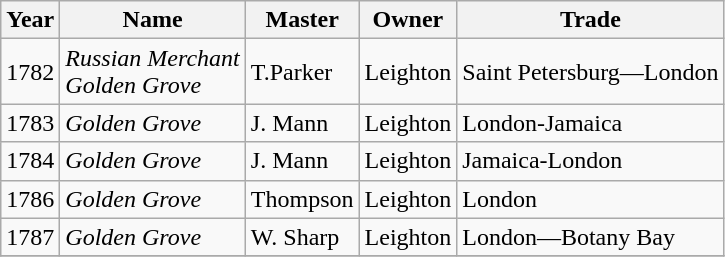<table class="sortable wikitable">
<tr>
<th>Year</th>
<th>Name</th>
<th>Master</th>
<th>Owner</th>
<th>Trade</th>
</tr>
<tr>
<td>1782</td>
<td><em>Russian Merchant</em><br><em>Golden Grove</em></td>
<td>T.Parker</td>
<td>Leighton</td>
<td>Saint Petersburg—London</td>
</tr>
<tr>
<td>1783</td>
<td><em>Golden Grove</em></td>
<td>J. Mann</td>
<td>Leighton</td>
<td>London-Jamaica</td>
</tr>
<tr>
<td>1784</td>
<td><em>Golden Grove</em></td>
<td>J. Mann</td>
<td>Leighton</td>
<td>Jamaica-London</td>
</tr>
<tr>
<td>1786</td>
<td><em>Golden Grove</em></td>
<td>Thompson</td>
<td>Leighton</td>
<td>London</td>
</tr>
<tr>
<td>1787</td>
<td><em>Golden Grove</em></td>
<td>W. Sharp</td>
<td>Leighton</td>
<td>London—Botany Bay</td>
</tr>
<tr>
</tr>
</table>
